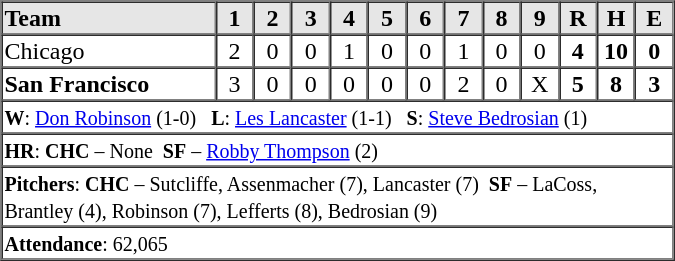<table border=1 cellspacing=0 width=450 style="margin-left:3em;">
<tr style="text-align:center; background-color:#e6e6e6;">
<th align=left width=28%>Team</th>
<th width=5%>1</th>
<th width=5%>2</th>
<th width=5%>3</th>
<th width=5%>4</th>
<th width=5%>5</th>
<th width=5%>6</th>
<th width=5%>7</th>
<th width=5%>8</th>
<th width=5%>9</th>
<th width=5%>R</th>
<th width=5%>H</th>
<th width=5%>E</th>
</tr>
<tr style="text-align:center;">
<td align=left>Chicago</td>
<td>2</td>
<td>0</td>
<td>0</td>
<td>1</td>
<td>0</td>
<td>0</td>
<td>1</td>
<td>0</td>
<td>0</td>
<td><strong>4</strong></td>
<td><strong>10</strong></td>
<td><strong>0</strong></td>
</tr>
<tr style="text-align:center;">
<td align=left><strong>San Francisco</strong></td>
<td>3</td>
<td>0</td>
<td>0</td>
<td>0</td>
<td>0</td>
<td>0</td>
<td>2</td>
<td>0</td>
<td>X</td>
<td><strong>5</strong></td>
<td><strong>8</strong></td>
<td><strong>3</strong></td>
</tr>
<tr style="text-align:left;">
<td colspan=13><small><strong>W</strong>: <a href='#'>Don Robinson</a> (1-0)   <strong>L</strong>: <a href='#'>Les Lancaster</a> (1-1)   <strong>S</strong>: <a href='#'>Steve Bedrosian</a> (1)</small></td>
</tr>
<tr style="text-align:left;">
<td colspan=13><small><strong>HR</strong>: <strong>CHC</strong> – None  <strong>SF</strong> – <a href='#'>Robby Thompson</a> (2)</small></td>
</tr>
<tr style="text-align:left;">
<td colspan=13><small><strong>Pitchers</strong>: <strong>CHC</strong> – Sutcliffe, Assenmacher (7), Lancaster (7)  <strong>SF</strong> – LaCoss, Brantley (4), Robinson (7), Lefferts (8), Bedrosian (9)</small></td>
</tr>
<tr style="text-align:left;">
<td colspan=13><small><strong>Attendance</strong>: 62,065</small></td>
</tr>
</table>
